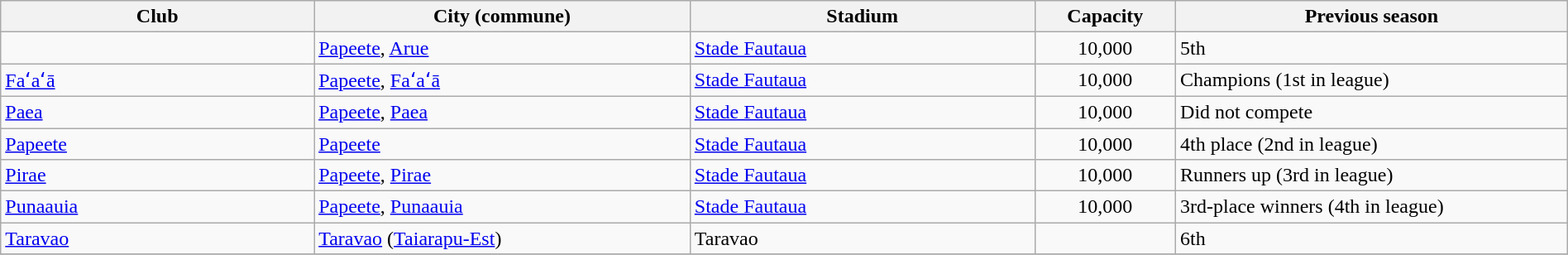<table class="wikitable sortable" width="100%">
<tr>
<th width="20%">Club</th>
<th width="24%">City (commune)</th>
<th width="22%">Stadium</th>
<th width="9%">Capacity</th>
<th>Previous season</th>
</tr>
<tr>
<td></td>
<td><a href='#'>Papeete</a>, <a href='#'>Arue</a></td>
<td><a href='#'>Stade Fautaua</a></td>
<td align=center>10,000</td>
<td>5th</td>
</tr>
<tr>
<td><a href='#'>Faʻaʻā</a></td>
<td><a href='#'>Papeete</a>, <a href='#'>Faʻaʻā</a></td>
<td><a href='#'>Stade Fautaua</a></td>
<td align=center>10,000</td>
<td>Champions (1st in league)</td>
</tr>
<tr>
<td><a href='#'>Paea</a></td>
<td><a href='#'>Papeete</a>, <a href='#'>Paea</a></td>
<td><a href='#'>Stade Fautaua</a></td>
<td align=center>10,000</td>
<td>Did not compete</td>
</tr>
<tr>
<td><a href='#'>Papeete</a></td>
<td><a href='#'>Papeete</a></td>
<td><a href='#'>Stade Fautaua</a></td>
<td align=center>10,000</td>
<td>4th place (2nd in league)</td>
</tr>
<tr>
<td><a href='#'>Pirae</a></td>
<td><a href='#'>Papeete</a>, <a href='#'>Pirae</a></td>
<td><a href='#'>Stade Fautaua</a></td>
<td align=center>10,000</td>
<td>Runners up (3rd in league)</td>
</tr>
<tr>
<td><a href='#'>Punaauia</a></td>
<td><a href='#'>Papeete</a>, <a href='#'>Punaauia</a></td>
<td><a href='#'>Stade Fautaua</a></td>
<td align=center>10,000</td>
<td>3rd-place winners (4th in league)</td>
</tr>
<tr>
<td><a href='#'>Taravao</a></td>
<td><a href='#'>Taravao</a> (<a href='#'>Taiarapu-Est</a>)</td>
<td>Taravao</td>
<td align=center></td>
<td>6th</td>
</tr>
<tr>
</tr>
</table>
